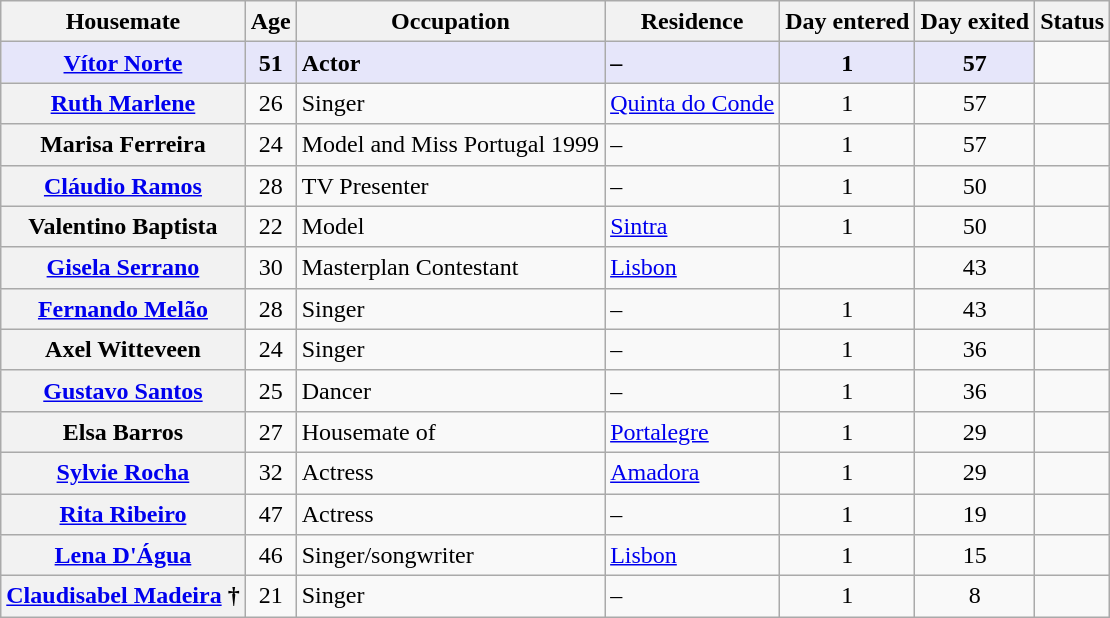<table class="wikitable sortable" style="text-align: left; line-height:20px; width:auto">
<tr>
<th>Housemate</th>
<th>Age</th>
<th>Occupation</th>
<th>Residence</th>
<th>Day entered</th>
<th>Day exited</th>
<th>Status</th>
</tr>
<tr>
<td style="text-align: center" bgcolor="E6E6FA"><strong><a href='#'>Vítor Norte</a></strong></td>
<td style="text-align: center" bgcolor="E6E6FA"><strong>51</strong></td>
<td bgcolor="E6E6FA"><strong>Actor</strong></td>
<td bgcolor="E6E6FA"><strong>–</strong></td>
<td style="text-align: center" bgcolor="E6E6FA"><strong>1</strong></td>
<td style="text-align: center" bgcolor="E6E6FA"><strong>57</strong></td>
<td></td>
</tr>
<tr>
<th><a href='#'>Ruth Marlene</a></th>
<td style="text-align: center">26</td>
<td>Singer</td>
<td><a href='#'>Quinta do Conde</a></td>
<td style="text-align: center">1</td>
<td style="text-align: center">57</td>
<td></td>
</tr>
<tr>
<th>Marisa Ferreira</th>
<td style="text-align: center">24</td>
<td>Model and Miss Portugal 1999</td>
<td>–</td>
<td style="text-align: center">1</td>
<td style="text-align: center">57</td>
<td></td>
</tr>
<tr>
<th><a href='#'>Cláudio Ramos</a></th>
<td style="text-align: center">28</td>
<td>TV Presenter</td>
<td>–</td>
<td style="text-align: center">1</td>
<td style="text-align: center">50</td>
<td></td>
</tr>
<tr>
<th>Valentino Baptista</th>
<td style="text-align: center">22</td>
<td>Model</td>
<td><a href='#'>Sintra</a></td>
<td style="text-align: center">1</td>
<td style="text-align: center">50</td>
<td></td>
</tr>
<tr>
<th><a href='#'>Gisela Serrano</a></th>
<td style="text-align: center">30</td>
<td>Masterplan Contestant</td>
<td><a href='#'>Lisbon</a></td>
<td style="text-align: center"></td>
<td style="text-align: center">43</td>
<td></td>
</tr>
<tr>
<th><a href='#'>Fernando Melão</a></th>
<td style="text-align: center">28</td>
<td>Singer</td>
<td>–</td>
<td style="text-align: center">1</td>
<td style="text-align: center">43</td>
<td></td>
</tr>
<tr>
<th>Axel Witteveen</th>
<td style="text-align: center">24</td>
<td>Singer</td>
<td>–</td>
<td style="text-align: center">1</td>
<td style="text-align: center">36</td>
<td></td>
</tr>
<tr>
<th><a href='#'>Gustavo Santos</a></th>
<td style="text-align: center">25</td>
<td>Dancer</td>
<td>–</td>
<td style="text-align: center">1</td>
<td style="text-align: center">36</td>
<td></td>
</tr>
<tr>
<th>Elsa Barros</th>
<td style="text-align: center">27</td>
<td>Housemate of <em></em></td>
<td><a href='#'>Portalegre</a></td>
<td style="text-align: center">1</td>
<td style="text-align: center">29</td>
<td></td>
</tr>
<tr>
<th><a href='#'>Sylvie Rocha</a></th>
<td style="text-align: center">32</td>
<td>Actress</td>
<td><a href='#'>Amadora</a></td>
<td style="text-align: center">1</td>
<td style="text-align: center">29</td>
<td></td>
</tr>
<tr>
<th><a href='#'>Rita Ribeiro</a></th>
<td style="text-align: center">47</td>
<td>Actress</td>
<td>–</td>
<td style="text-align: center">1</td>
<td style="text-align: center">19</td>
<td></td>
</tr>
<tr>
<th><a href='#'>Lena D'Água</a></th>
<td style="text-align: center">46</td>
<td>Singer/songwriter</td>
<td><a href='#'>Lisbon</a></td>
<td style="text-align: center">1</td>
<td style="text-align: center">15</td>
<td></td>
</tr>
<tr>
<th><a href='#'>Claudisabel Madeira</a> †</th>
<td style="text-align: center">21</td>
<td>Singer</td>
<td>–</td>
<td style="text-align: center">1</td>
<td style="text-align: center">8</td>
<td></td>
</tr>
</table>
